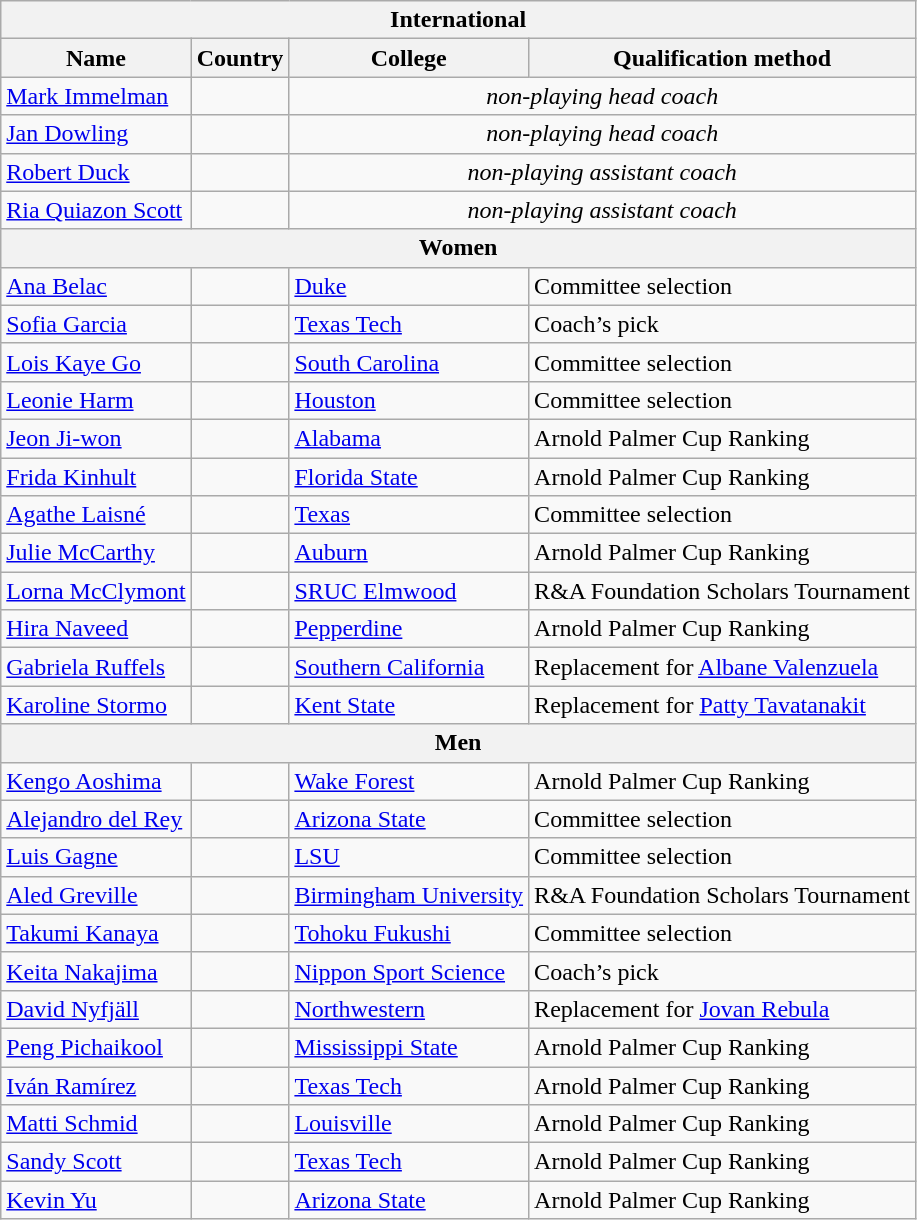<table class="wikitable">
<tr>
<th colspan=4>International</th>
</tr>
<tr>
<th>Name</th>
<th>Country</th>
<th>College</th>
<th>Qualification method</th>
</tr>
<tr>
<td><a href='#'>Mark Immelman</a></td>
<td></td>
<td colspan=2 align=center><em>non-playing head coach</em></td>
</tr>
<tr>
<td><a href='#'>Jan Dowling</a></td>
<td></td>
<td colspan=2 align=center><em>non-playing head coach</em></td>
</tr>
<tr>
<td><a href='#'>Robert Duck</a></td>
<td></td>
<td colspan=2 align=center><em>non-playing assistant coach</em></td>
</tr>
<tr>
<td><a href='#'>Ria Quiazon Scott</a></td>
<td></td>
<td colspan=2 align=center><em>non-playing assistant coach</em></td>
</tr>
<tr>
<th colspan=4>Women</th>
</tr>
<tr>
<td><a href='#'>Ana Belac</a></td>
<td></td>
<td><a href='#'>Duke</a></td>
<td>Committee selection</td>
</tr>
<tr>
<td><a href='#'>Sofia Garcia</a></td>
<td></td>
<td><a href='#'>Texas Tech</a></td>
<td>Coach’s pick</td>
</tr>
<tr>
<td><a href='#'>Lois Kaye Go</a></td>
<td></td>
<td><a href='#'>South Carolina</a></td>
<td>Committee selection</td>
</tr>
<tr>
<td><a href='#'>Leonie Harm</a></td>
<td></td>
<td><a href='#'>Houston</a></td>
<td>Committee selection</td>
</tr>
<tr>
<td><a href='#'>Jeon Ji-won</a></td>
<td></td>
<td><a href='#'>Alabama</a></td>
<td>Arnold Palmer Cup Ranking</td>
</tr>
<tr>
<td><a href='#'>Frida Kinhult</a></td>
<td></td>
<td><a href='#'>Florida State</a></td>
<td>Arnold Palmer Cup Ranking</td>
</tr>
<tr>
<td><a href='#'>Agathe Laisné</a></td>
<td></td>
<td><a href='#'>Texas</a></td>
<td>Committee selection</td>
</tr>
<tr>
<td><a href='#'>Julie McCarthy</a></td>
<td></td>
<td><a href='#'>Auburn</a></td>
<td>Arnold Palmer Cup Ranking</td>
</tr>
<tr>
<td><a href='#'>Lorna McClymont</a></td>
<td></td>
<td><a href='#'>SRUC Elmwood</a></td>
<td>R&A Foundation Scholars Tournament</td>
</tr>
<tr>
<td><a href='#'>Hira Naveed</a></td>
<td></td>
<td><a href='#'>Pepperdine</a></td>
<td>Arnold Palmer Cup Ranking</td>
</tr>
<tr>
<td><a href='#'>Gabriela Ruffels</a></td>
<td></td>
<td><a href='#'>Southern California</a></td>
<td>Replacement for <a href='#'>Albane Valenzuela</a></td>
</tr>
<tr>
<td><a href='#'>Karoline Stormo</a></td>
<td></td>
<td><a href='#'>Kent State</a></td>
<td>Replacement for <a href='#'>Patty Tavatanakit</a></td>
</tr>
<tr>
<th colspan=4>Men</th>
</tr>
<tr>
<td><a href='#'>Kengo Aoshima</a></td>
<td></td>
<td><a href='#'>Wake Forest</a></td>
<td>Arnold Palmer Cup Ranking</td>
</tr>
<tr>
<td><a href='#'>Alejandro del Rey</a></td>
<td></td>
<td><a href='#'>Arizona State</a></td>
<td>Committee selection</td>
</tr>
<tr>
<td><a href='#'>Luis Gagne</a></td>
<td></td>
<td><a href='#'>LSU</a></td>
<td>Committee selection</td>
</tr>
<tr>
<td><a href='#'>Aled Greville</a></td>
<td></td>
<td><a href='#'>Birmingham University</a></td>
<td>R&A Foundation Scholars Tournament</td>
</tr>
<tr>
<td><a href='#'>Takumi Kanaya</a></td>
<td></td>
<td><a href='#'>Tohoku Fukushi</a></td>
<td>Committee selection</td>
</tr>
<tr>
<td><a href='#'>Keita Nakajima</a></td>
<td></td>
<td><a href='#'>Nippon Sport Science</a></td>
<td>Coach’s pick</td>
</tr>
<tr>
<td><a href='#'>David Nyfjäll</a></td>
<td></td>
<td><a href='#'>Northwestern</a></td>
<td>Replacement for <a href='#'>Jovan Rebula</a></td>
</tr>
<tr>
<td><a href='#'>Peng Pichaikool</a></td>
<td></td>
<td><a href='#'>Mississippi State</a></td>
<td>Arnold Palmer Cup Ranking</td>
</tr>
<tr>
<td><a href='#'>Iván Ramírez</a></td>
<td></td>
<td><a href='#'>Texas Tech</a></td>
<td>Arnold Palmer Cup Ranking</td>
</tr>
<tr>
<td><a href='#'>Matti Schmid</a></td>
<td></td>
<td><a href='#'>Louisville</a></td>
<td>Arnold Palmer Cup Ranking</td>
</tr>
<tr>
<td><a href='#'>Sandy Scott</a></td>
<td></td>
<td><a href='#'>Texas Tech</a></td>
<td>Arnold Palmer Cup Ranking</td>
</tr>
<tr>
<td><a href='#'>Kevin Yu</a></td>
<td></td>
<td><a href='#'>Arizona State</a></td>
<td>Arnold Palmer Cup Ranking</td>
</tr>
</table>
